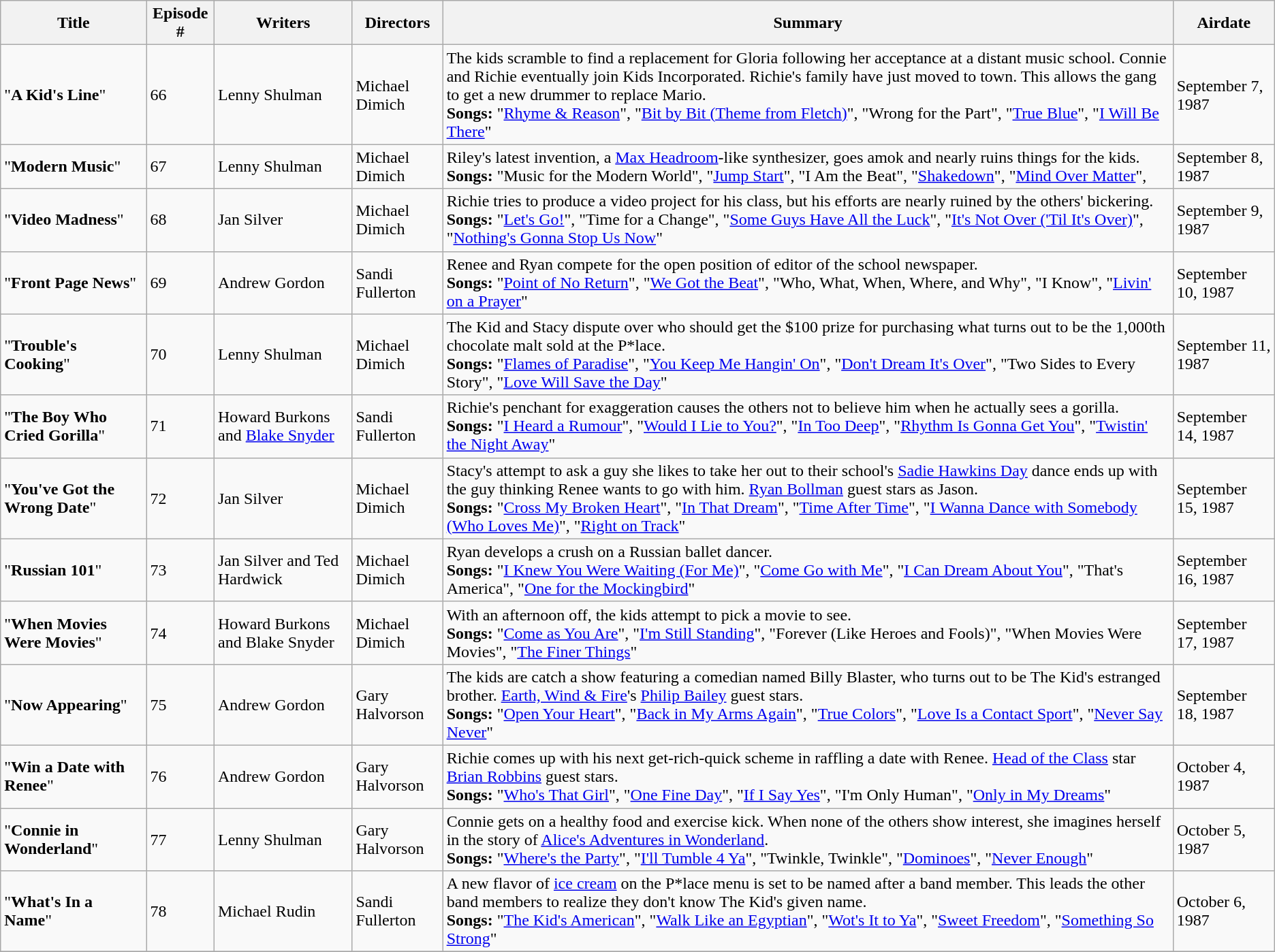<table class="wikitable">
<tr>
<th>Title</th>
<th>Episode #</th>
<th>Writers</th>
<th>Directors</th>
<th>Summary</th>
<th>Airdate</th>
</tr>
<tr>
<td>"<strong>A Kid's Line</strong>"</td>
<td>66</td>
<td>Lenny Shulman</td>
<td>Michael Dimich</td>
<td>The kids scramble to find a replacement for Gloria following her acceptance at a distant music school. Connie and Richie eventually join Kids Incorporated. Richie's family have just moved to town. This allows the gang to get a new drummer to replace Mario.<br><strong>Songs:</strong> "<a href='#'>Rhyme & Reason</a>", "<a href='#'>Bit by Bit (Theme from Fletch)</a>", "Wrong for the Part", "<a href='#'>True Blue</a>", "<a href='#'>I Will Be There</a>"</td>
<td>September 7, 1987</td>
</tr>
<tr>
<td>"<strong>Modern Music</strong>"</td>
<td>67</td>
<td>Lenny Shulman</td>
<td>Michael Dimich</td>
<td>Riley's latest invention, a <a href='#'>Max Headroom</a>-like synthesizer, goes amok and nearly ruins things for the kids.<br><strong>Songs:</strong> "Music for the Modern World", "<a href='#'>Jump Start</a>", "I Am the Beat", "<a href='#'>Shakedown</a>", "<a href='#'>Mind Over Matter</a>",</td>
<td>September 8, 1987</td>
</tr>
<tr>
<td>"<strong>Video Madness</strong>"</td>
<td>68</td>
<td>Jan Silver</td>
<td>Michael Dimich</td>
<td>Richie tries to produce a video project for his class, but his efforts are nearly ruined by the others' bickering.<br><strong>Songs:</strong> "<a href='#'>Let's Go!</a>", "Time for a Change", "<a href='#'>Some Guys Have All the Luck</a>", "<a href='#'>It's Not Over ('Til It's Over)</a>", "<a href='#'>Nothing's Gonna Stop Us Now</a>"</td>
<td>September 9, 1987</td>
</tr>
<tr>
<td>"<strong>Front Page News</strong>"</td>
<td>69</td>
<td>Andrew Gordon</td>
<td>Sandi Fullerton</td>
<td>Renee and Ryan compete for the open position of editor of the school newspaper.<br><strong>Songs:</strong> "<a href='#'>Point of No Return</a>", "<a href='#'>We Got the Beat</a>", "Who, What, When, Where, and Why", "I Know", "<a href='#'>Livin' on a Prayer</a>"</td>
<td>September 10, 1987</td>
</tr>
<tr>
<td>"<strong>Trouble's Cooking</strong>"</td>
<td>70</td>
<td>Lenny Shulman</td>
<td>Michael Dimich</td>
<td>The Kid and Stacy dispute over who should get the $100 prize for purchasing what turns out to be the 1,000th chocolate malt sold at the P*lace.<br><strong>Songs:</strong> "<a href='#'>Flames of Paradise</a>", "<a href='#'>You Keep Me Hangin' On</a>", "<a href='#'>Don't Dream It's Over</a>", "Two Sides to Every Story", "<a href='#'>Love Will Save the Day</a>"</td>
<td>September 11, 1987</td>
</tr>
<tr>
<td>"<strong>The Boy Who Cried Gorilla</strong>"</td>
<td>71</td>
<td>Howard Burkons and <a href='#'>Blake Snyder</a></td>
<td>Sandi Fullerton</td>
<td>Richie's penchant for exaggeration causes the others not to believe him when he actually sees a gorilla.<br><strong>Songs:</strong> "<a href='#'>I Heard a Rumour</a>", "<a href='#'>Would I Lie to You?</a>", "<a href='#'>In Too Deep</a>", "<a href='#'>Rhythm Is Gonna Get You</a>", "<a href='#'>Twistin' the Night Away</a>"</td>
<td>September 14, 1987</td>
</tr>
<tr>
<td>"<strong>You've Got the Wrong Date</strong>"</td>
<td>72</td>
<td>Jan Silver</td>
<td>Michael Dimich</td>
<td>Stacy's attempt to ask a guy she likes to take her out to their school's <a href='#'>Sadie Hawkins Day</a> dance ends up with the guy thinking Renee wants to go with him. <a href='#'>Ryan Bollman</a> guest stars as Jason.<br><strong>Songs:</strong> "<a href='#'>Cross My Broken Heart</a>", "<a href='#'>In That Dream</a>", "<a href='#'>Time After Time</a>", "<a href='#'>I Wanna Dance with Somebody (Who Loves Me)</a>", "<a href='#'>Right on Track</a>"</td>
<td>September 15, 1987</td>
</tr>
<tr>
<td>"<strong>Russian 101</strong>"</td>
<td>73</td>
<td>Jan Silver and Ted Hardwick</td>
<td>Michael Dimich</td>
<td>Ryan develops a crush on a Russian ballet dancer.<br><strong>Songs:</strong> "<a href='#'>I Knew You Were Waiting (For Me)</a>", "<a href='#'>Come Go with Me</a>", "<a href='#'>I Can Dream About You</a>", "That's America", "<a href='#'>One for the Mockingbird</a>"</td>
<td>September 16, 1987</td>
</tr>
<tr>
<td>"<strong>When Movies Were Movies</strong>"</td>
<td>74</td>
<td>Howard Burkons and Blake Snyder</td>
<td>Michael Dimich</td>
<td>With an afternoon off, the kids attempt to pick a movie to see.<br><strong>Songs:</strong> "<a href='#'>Come as You Are</a>", "<a href='#'>I'm Still Standing</a>", "Forever (Like Heroes and Fools)", "When Movies Were Movies", "<a href='#'>The Finer Things</a>"</td>
<td>September 17, 1987</td>
</tr>
<tr>
<td>"<strong>Now Appearing</strong>"</td>
<td>75</td>
<td>Andrew Gordon</td>
<td>Gary Halvorson</td>
<td>The kids are catch a show featuring a comedian named Billy Blaster, who turns out to be The Kid's estranged brother. <a href='#'>Earth, Wind & Fire</a>'s <a href='#'>Philip Bailey</a> guest stars.<br><strong>Songs:</strong> "<a href='#'>Open Your Heart</a>", "<a href='#'>Back in My Arms Again</a>", "<a href='#'>True Colors</a>", "<a href='#'>Love Is a Contact Sport</a>", "<a href='#'>Never Say Never</a>"</td>
<td>September 18, 1987</td>
</tr>
<tr>
<td>"<strong>Win a Date with Renee</strong>"</td>
<td>76</td>
<td>Andrew Gordon</td>
<td>Gary Halvorson</td>
<td>Richie comes up with his next get-rich-quick scheme in raffling a date with Renee. <a href='#'>Head of the Class</a> star <a href='#'>Brian Robbins</a> guest stars.<br><strong>Songs:</strong> "<a href='#'>Who's That Girl</a>", "<a href='#'>One Fine Day</a>", "<a href='#'>If I Say Yes</a>", "I'm Only Human", "<a href='#'>Only in My Dreams</a>"</td>
<td>October 4, 1987</td>
</tr>
<tr>
<td>"<strong>Connie in Wonderland</strong>"</td>
<td>77</td>
<td>Lenny Shulman</td>
<td>Gary Halvorson</td>
<td>Connie gets on a healthy food and exercise kick. When none of the others show interest, she imagines herself in the story of <a href='#'>Alice's Adventures in Wonderland</a>.<br><strong>Songs:</strong> "<a href='#'>Where's the Party</a>", "<a href='#'>I'll Tumble 4 Ya</a>", "Twinkle, Twinkle", "<a href='#'>Dominoes</a>", "<a href='#'>Never Enough</a>"</td>
<td>October 5, 1987</td>
</tr>
<tr>
<td>"<strong>What's In a Name</strong>"</td>
<td>78</td>
<td>Michael Rudin</td>
<td>Sandi Fullerton</td>
<td>A new flavor of <a href='#'>ice cream</a> on the P*lace menu is set to be named after a band member. This leads the other band members to realize they don't know The Kid's given name.<br><strong>Songs:</strong> "<a href='#'>The Kid's American</a>", "<a href='#'>Walk Like an Egyptian</a>", "<a href='#'>Wot's It to Ya</a>", "<a href='#'>Sweet Freedom</a>", "<a href='#'>Something So Strong</a>"</td>
<td>October 6, 1987</td>
</tr>
<tr>
</tr>
</table>
